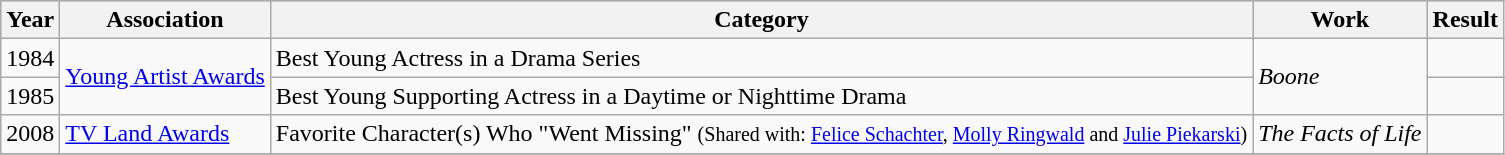<table class="wikitable">
<tr style="background:#b0c4de; text-align:center;">
<th>Year</th>
<th>Association</th>
<th>Category</th>
<th>Work</th>
<th>Result</th>
</tr>
<tr>
<td>1984</td>
<td rowspan="2"><a href='#'>Young Artist Awards</a></td>
<td>Best Young Actress in a Drama Series</td>
<td rowspan="2"><em>Boone</em></td>
<td></td>
</tr>
<tr>
<td>1985</td>
<td>Best Young Supporting Actress in a Daytime or Nighttime Drama</td>
<td></td>
</tr>
<tr>
<td>2008</td>
<td><a href='#'>TV Land Awards</a></td>
<td>Favorite Character(s) Who "Went Missing" <small> (Shared with: <a href='#'>Felice Schachter</a>, <a href='#'>Molly Ringwald</a> and <a href='#'>Julie Piekarski</a>) </small></td>
<td><em>The Facts of Life</em></td>
<td></td>
</tr>
<tr>
</tr>
</table>
